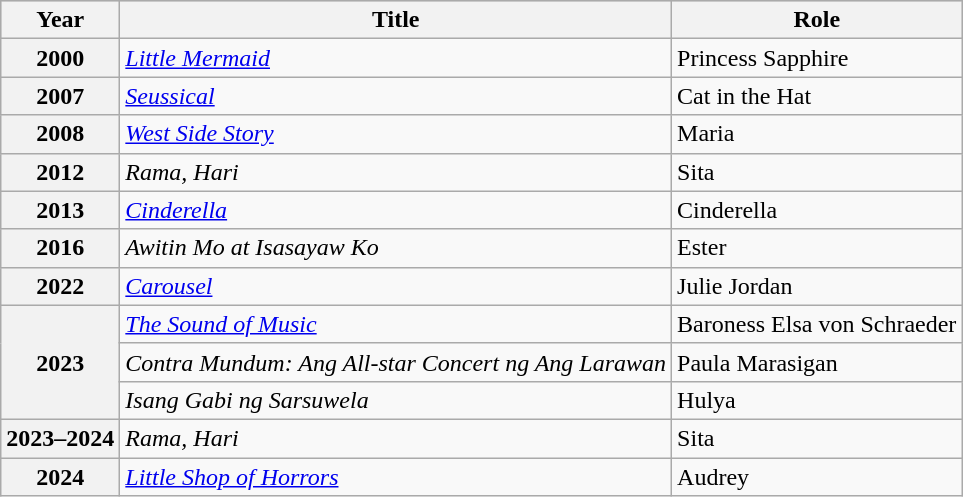<table class="wikitable sortable plainrowheaders">
<tr style="background:#ccc; text-align:center;">
<th>Year</th>
<th>Title</th>
<th>Role</th>
</tr>
<tr>
<th scope="row" style="text-align:center;">2000</th>
<td><em><a href='#'>Little Mermaid</a></em></td>
<td>Princess Sapphire</td>
</tr>
<tr>
<th scope="row" style="text-align:center;">2007</th>
<td><em><a href='#'>Seussical</a></em></td>
<td>Cat in the Hat</td>
</tr>
<tr>
<th scope="row" style="text-align:center;">2008</th>
<td><em><a href='#'>West Side Story</a></em></td>
<td>Maria</td>
</tr>
<tr>
<th scope="row" style="text-align:center;">2012</th>
<td><em>Rama, Hari</em></td>
<td>Sita</td>
</tr>
<tr>
<th scope="row" style="text-align:center;">2013</th>
<td><em><a href='#'>Cinderella</a></em></td>
<td>Cinderella</td>
</tr>
<tr>
<th scope="row" style="text-align:center;">2016</th>
<td><em>Awitin Mo at Isasayaw Ko</em></td>
<td>Ester</td>
</tr>
<tr>
<th scope="row" style="text-align:center;">2022</th>
<td><em><a href='#'>Carousel</a></em></td>
<td>Julie Jordan</td>
</tr>
<tr>
<th rowspan="3" scope="row" style="text-align:center;">2023</th>
<td><em><a href='#'>The Sound of Music</a></em></td>
<td>Baroness Elsa von Schraeder</td>
</tr>
<tr>
<td><em>Contra Mundum: Ang All-star Concert ng Ang Larawan</em></td>
<td>Paula Marasigan</td>
</tr>
<tr>
<td><em>Isang Gabi ng Sarsuwela</em></td>
<td>Hulya</td>
</tr>
<tr>
<th scope="row" style="text-align:center;">2023–2024</th>
<td><em>Rama, Hari</em></td>
<td>Sita</td>
</tr>
<tr>
<th scope="row" style="text-align:center;">2024</th>
<td><em><a href='#'>Little Shop of Horrors</a></em></td>
<td>Audrey</td>
</tr>
</table>
